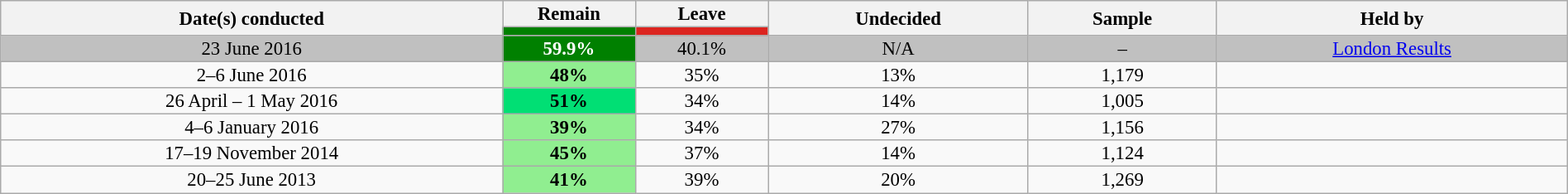<table class="wikitable sortable collapsible" style="text-align:center; font-size:95%; line-height:14px; width:100%">
<tr>
<th rowspan="2">Date(s) conducted</th>
<th>Remain</th>
<th>Leave</th>
<th rowspan="2">Undecided</th>
<th rowspan="2">Sample</th>
<th rowspan="2">Held by</th>
</tr>
<tr>
<th style="background:green; color:white; width:100px;"></th>
<th style="background:#dc241f; color:white; width:100px;"></th>
</tr>
<tr style="background:silver;">
<td>23 June 2016</td>
<td style="background:green; color:white;"><strong>59.9%</strong></td>
<td>40.1%</td>
<td>N/A</td>
<td>–</td>
<td><a href='#'>London Results</a></td>
</tr>
<tr>
<td>2–6 June 2016</td>
<td style="background:lightgreen"><strong>48%</strong></td>
<td>35%</td>
<td>13%</td>
<td>1,179</td>
<td></td>
</tr>
<tr>
<td>26 April – 1 May 2016</td>
<td style="background:rgb(1,223,116);"><strong>51%</strong></td>
<td>34%</td>
<td>14%</td>
<td>1,005</td>
<td></td>
</tr>
<tr>
<td>4–6 January 2016</td>
<td style="background:lightgreen"><strong>39%</strong></td>
<td>34%</td>
<td>27%</td>
<td>1,156</td>
<td></td>
</tr>
<tr>
<td>17–19 November 2014</td>
<td style="background:lightgreen"><strong>45%</strong></td>
<td>37%</td>
<td>14%</td>
<td>1,124</td>
<td></td>
</tr>
<tr>
<td>20–25 June 2013</td>
<td style="background:lightgreen"><strong>41%</strong></td>
<td>39%</td>
<td>20%</td>
<td>1,269</td>
<td></td>
</tr>
</table>
